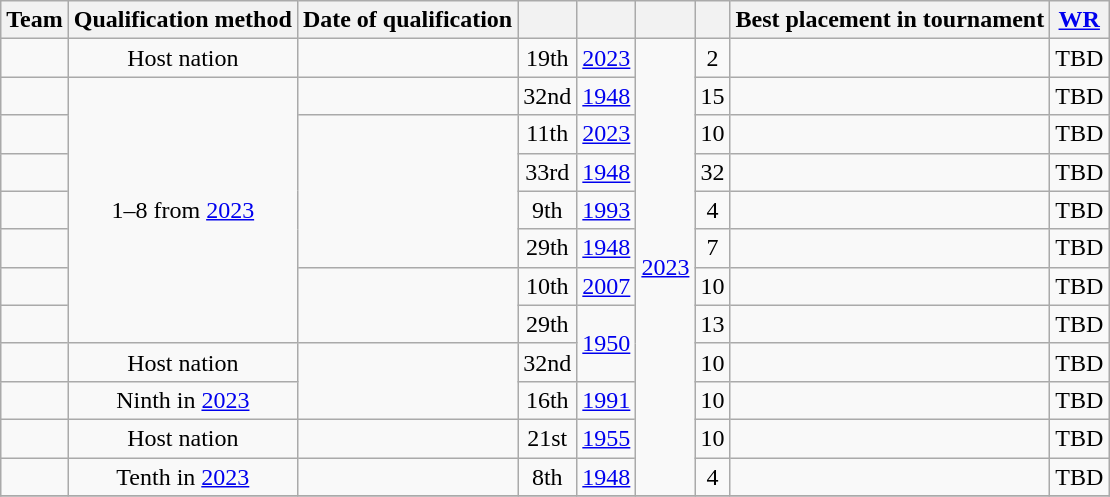<table class="wikitable sortable">
<tr>
<th>Team</th>
<th>Qualification method</th>
<th>Date of qualification</th>
<th></th>
<th></th>
<th></th>
<th></th>
<th>Best placement in tournament</th>
<th><a href='#'>WR</a></th>
</tr>
<tr>
<td></td>
<td align="center">Host nation</td>
<td align="center"></td>
<td align="center">19th</td>
<td align="center"><a href='#'>2023</a></td>
<td rowspan=12 align="center"><a href='#'>2023</a></td>
<td align="center">2</td>
<td></td>
<td align="center">TBD</td>
</tr>
<tr>
<td></td>
<td rowspan=7 align="center">1–8 from <a href='#'>2023</a></td>
<td align="center"></td>
<td align="center">32nd</td>
<td align="center"><a href='#'>1948</a></td>
<td align="center">15</td>
<td></td>
<td align="center">TBD</td>
</tr>
<tr>
<td></td>
<td rowspan=4 align="center"></td>
<td align="center">11th</td>
<td align="center"><a href='#'>2023</a></td>
<td align="center">10</td>
<td></td>
<td align="center">TBD</td>
</tr>
<tr>
<td></td>
<td align="center">33rd</td>
<td align="center"><a href='#'>1948</a></td>
<td align="center">32</td>
<td></td>
<td align="center">TBD</td>
</tr>
<tr>
<td></td>
<td align="center">9th</td>
<td align="center"><a href='#'>1993</a></td>
<td align="center">4</td>
<td></td>
<td align="center">TBD</td>
</tr>
<tr>
<td></td>
<td align="center">29th</td>
<td align="center"><a href='#'>1948</a></td>
<td align="center">7</td>
<td></td>
<td align="center">TBD</td>
</tr>
<tr>
<td></td>
<td rowspan=2 align="center"></td>
<td align="center">10th</td>
<td align="center"><a href='#'>2007</a></td>
<td align="center">10</td>
<td></td>
<td align="center">TBD</td>
</tr>
<tr>
<td></td>
<td align="center">29th</td>
<td rowspan=2 align="center"><a href='#'>1950</a></td>
<td align="center">13</td>
<td></td>
<td align="center">TBD</td>
</tr>
<tr>
<td></td>
<td align="center">Host nation</td>
<td rowspan=2 align="center"></td>
<td align="center">32nd</td>
<td align="center">10</td>
<td></td>
<td align="center">TBD</td>
</tr>
<tr>
<td></td>
<td align="center">Ninth in <a href='#'>2023</a></td>
<td align="center">16th</td>
<td align="center"><a href='#'>1991</a></td>
<td align="center">10</td>
<td></td>
<td align="center">TBD</td>
</tr>
<tr>
<td></td>
<td align="center">Host nation</td>
<td align="center"></td>
<td align="center">21st</td>
<td align="center"><a href='#'>1955</a></td>
<td align="center">10</td>
<td></td>
<td align="center">TBD</td>
</tr>
<tr>
<td></td>
<td align="center">Tenth in <a href='#'>2023</a></td>
<td align="center"></td>
<td align="center">8th</td>
<td align="center"><a href='#'>1948</a></td>
<td align="center">4</td>
<td></td>
<td align="center">TBD</td>
</tr>
<tr>
</tr>
</table>
